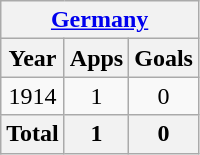<table class="wikitable" style="text-align:center">
<tr>
<th colspan=3><a href='#'>Germany</a></th>
</tr>
<tr>
<th>Year</th>
<th>Apps</th>
<th>Goals</th>
</tr>
<tr>
<td>1914</td>
<td>1</td>
<td>0</td>
</tr>
<tr>
<th>Total</th>
<th>1</th>
<th>0</th>
</tr>
</table>
